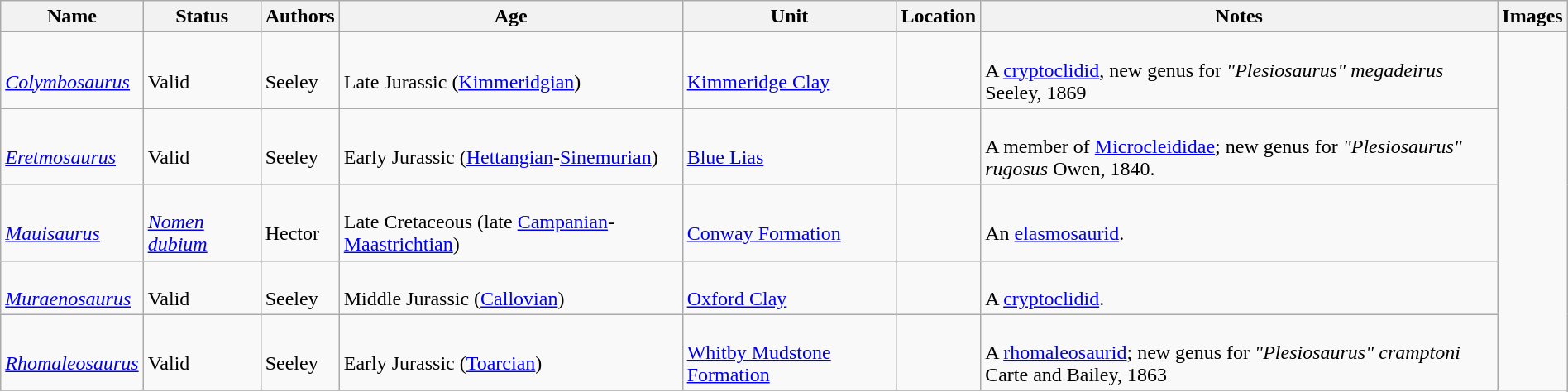<table class="wikitable sortable" align="center" width="100%">
<tr>
<th>Name</th>
<th>Status</th>
<th>Authors</th>
<th>Age</th>
<th>Unit</th>
<th>Location</th>
<th width="33%">Notes</th>
<th>Images</th>
</tr>
<tr>
<td><br><em><a href='#'>Colymbosaurus</a></em></td>
<td><br>Valid</td>
<td><br>Seeley</td>
<td><br>Late Jurassic (<a href='#'>Kimmeridgian</a>)</td>
<td><br><a href='#'>Kimmeridge Clay</a></td>
<td><br></td>
<td><br>A <a href='#'>cryptoclidid</a>, new genus for <em>"Plesiosaurus" megadeirus</em> Seeley, 1869</td>
<td rowspan="47"></td>
</tr>
<tr>
<td><br><em><a href='#'>Eretmosaurus</a></em></td>
<td><br>Valid</td>
<td><br>Seeley</td>
<td><br>Early Jurassic (<a href='#'>Hettangian</a>-<a href='#'>Sinemurian</a>)</td>
<td><br><a href='#'>Blue Lias</a></td>
<td><br></td>
<td><br>A member of <a href='#'>Microcleididae</a>; new genus for <em>"Plesiosaurus" rugosus</em> Owen, 1840.</td>
</tr>
<tr>
<td><br><em><a href='#'>Mauisaurus</a></em></td>
<td><br><em><a href='#'>Nomen dubium</a></em></td>
<td><br>Hector</td>
<td><br>Late Cretaceous (late <a href='#'>Campanian</a>-<a href='#'>Maastrichtian</a>)</td>
<td><br><a href='#'>Conway Formation</a></td>
<td><br></td>
<td><br>An <a href='#'>elasmosaurid</a>.</td>
</tr>
<tr>
<td><br><em><a href='#'>Muraenosaurus</a></em></td>
<td><br>Valid</td>
<td><br>Seeley</td>
<td><br>Middle Jurassic (<a href='#'>Callovian</a>)</td>
<td><br><a href='#'>Oxford Clay</a></td>
<td><br></td>
<td><br>A <a href='#'>cryptoclidid</a>.</td>
</tr>
<tr>
<td><br><em><a href='#'>Rhomaleosaurus</a></em></td>
<td><br>Valid</td>
<td><br>Seeley</td>
<td><br>Early Jurassic (<a href='#'>Toarcian</a>)</td>
<td><br><a href='#'>Whitby Mudstone Formation</a></td>
<td><br></td>
<td><br>A <a href='#'>rhomaleosaurid</a>; new genus for <em>"Plesiosaurus" cramptoni</em> Carte and Bailey, 1863</td>
</tr>
<tr>
</tr>
</table>
